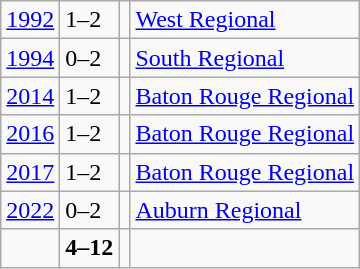<table class="wikitable">
<tr>
<td><a href='#'>1992</a></td>
<td>1–2</td>
<td></td>
<td><a href='#'>West Regional</a></td>
</tr>
<tr>
<td><a href='#'>1994</a></td>
<td>0–2</td>
<td></td>
<td><a href='#'>South Regional</a></td>
</tr>
<tr>
<td><a href='#'>2014</a></td>
<td>1–2</td>
<td></td>
<td><a href='#'>Baton Rouge Regional</a></td>
</tr>
<tr>
<td><a href='#'>2016</a></td>
<td>1–2</td>
<td></td>
<td><a href='#'>Baton Rouge Regional</a></td>
</tr>
<tr>
<td><a href='#'>2017</a></td>
<td>1–2</td>
<td></td>
<td><a href='#'>Baton Rouge Regional</a></td>
</tr>
<tr>
<td><a href='#'>2022</a></td>
<td>0–2</td>
<td></td>
<td><a href='#'>Auburn Regional</a></td>
</tr>
<tr>
<td></td>
<td><strong>4–12</strong></td>
<td><strong></strong></td>
<td></td>
</tr>
</table>
